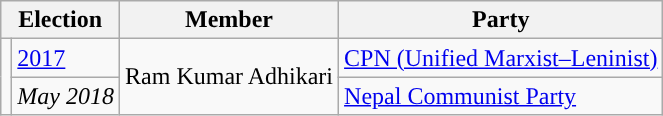<table class="wikitable">
<tr>
<th colspan="2">Election</th>
<th>Member</th>
<th>Party</th>
</tr>
<tr>
<td rowspan="2" style="background-color:"></td>
<td><a href='#'>2017</a></td>
<td rowspan="2">Ram Kumar Adhikari</td>
<td><a href='#'>CPN (Unified Marxist–Leninist)</a></td>
</tr>
<tr>
<td><em>May 2018</em></td>
<td><a href='#'>Nepal Communist Party</a></td>
</tr>
</table>
